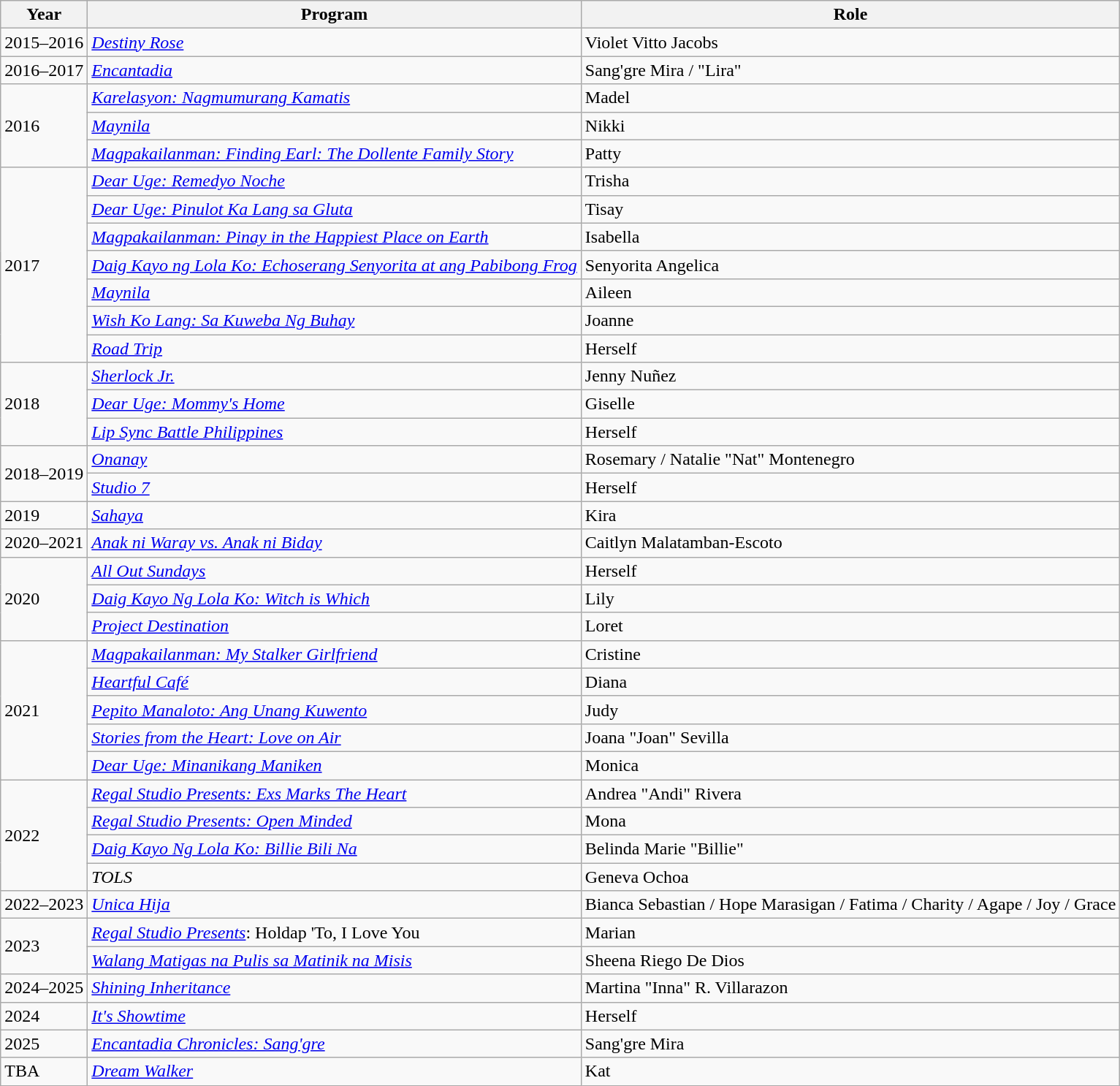<table class="wikitable" style="font-size: 100%;">
<tr>
<th>Year</th>
<th>Program</th>
<th>Role</th>
</tr>
<tr>
<td>2015–2016</td>
<td><em><a href='#'>Destiny Rose</a></em></td>
<td>Violet Vitto Jacobs</td>
</tr>
<tr>
<td>2016–2017</td>
<td><em><a href='#'>Encantadia</a></em></td>
<td>Sang'gre Mira / "Lira"</td>
</tr>
<tr>
<td rowspan="3">2016</td>
<td><em><a href='#'>Karelasyon: Nagmumurang Kamatis</a></em></td>
<td>Madel</td>
</tr>
<tr>
<td><em><a href='#'>Maynila</a></em></td>
<td>Nikki</td>
</tr>
<tr>
<td><em><a href='#'>Magpakailanman: Finding Earl: The Dollente Family Story</a></em></td>
<td>Patty</td>
</tr>
<tr>
<td rowspan="7">2017</td>
<td><em><a href='#'>Dear Uge: Remedyo Noche</a></em></td>
<td>Trisha</td>
</tr>
<tr>
<td><em><a href='#'>Dear Uge: Pinulot Ka Lang sa Gluta</a></em></td>
<td>Tisay</td>
</tr>
<tr>
<td><em><a href='#'>Magpakailanman: Pinay in the Happiest Place on Earth</a></em></td>
<td>Isabella</td>
</tr>
<tr>
<td><em><a href='#'>Daig Kayo ng Lola Ko: Echoserang Senyorita at ang Pabibong Frog</a></em></td>
<td>Senyorita Angelica</td>
</tr>
<tr>
<td><em><a href='#'>Maynila</a></em></td>
<td>Aileen</td>
</tr>
<tr>
<td><em><a href='#'>Wish Ko Lang: Sa Kuweba Ng Buhay</a></em></td>
<td>Joanne</td>
</tr>
<tr>
<td><em><a href='#'>Road Trip</a></em></td>
<td>Herself</td>
</tr>
<tr>
<td rowspan="3">2018</td>
<td><em><a href='#'>Sherlock Jr.</a></em></td>
<td>Jenny Nuñez</td>
</tr>
<tr>
<td><em><a href='#'>Dear Uge: Mommy's Home</a></em></td>
<td>Giselle</td>
</tr>
<tr>
<td><em><a href='#'>Lip Sync Battle Philippines</a></em></td>
<td>Herself</td>
</tr>
<tr>
<td rowspan="2">2018–2019</td>
<td><em><a href='#'>Onanay</a></em></td>
<td>Rosemary / Natalie "Nat" Montenegro</td>
</tr>
<tr>
<td><em><a href='#'>Studio 7</a></em></td>
<td>Herself</td>
</tr>
<tr>
<td>2019</td>
<td><em><a href='#'>Sahaya</a></em></td>
<td>Kira</td>
</tr>
<tr>
<td>2020–2021</td>
<td><em><a href='#'>Anak ni Waray vs. Anak ni Biday</a></em></td>
<td>Caitlyn Malatamban-Escoto</td>
</tr>
<tr>
<td rowspan="3">2020</td>
<td><em><a href='#'>All Out Sundays</a></em></td>
<td>Herself</td>
</tr>
<tr>
<td><em><a href='#'>Daig Kayo Ng Lola Ko: Witch is Which</a></em></td>
<td>Lily</td>
</tr>
<tr>
<td><em><a href='#'>Project Destination</a></em></td>
<td>Loret</td>
</tr>
<tr>
<td rowspan="5">2021</td>
<td><em><a href='#'>Magpakailanman: My Stalker Girlfriend</a></em></td>
<td>Cristine</td>
</tr>
<tr>
<td><em><a href='#'>Heartful Café</a></em></td>
<td>Diana</td>
</tr>
<tr>
<td><em><a href='#'>Pepito Manaloto: Ang Unang Kuwento</a></em></td>
<td>Judy</td>
</tr>
<tr>
<td><em><a href='#'>Stories from the Heart: Love on Air</a></em></td>
<td>Joana "Joan" Sevilla</td>
</tr>
<tr>
<td><em><a href='#'>Dear Uge: Minanikang Maniken</a></em></td>
<td>Monica</td>
</tr>
<tr>
<td rowspan="4">2022</td>
<td><em><a href='#'>Regal Studio Presents: Exs Marks The Heart</a></em></td>
<td>Andrea "Andi" Rivera</td>
</tr>
<tr>
<td><em><a href='#'>Regal Studio Presents: Open Minded</a></em></td>
<td>Mona</td>
</tr>
<tr>
<td><em><a href='#'>Daig Kayo Ng Lola Ko: Billie Bili Na</a></em></td>
<td>Belinda Marie "Billie"</td>
</tr>
<tr>
<td><em>TOLS</em></td>
<td>Geneva Ochoa</td>
</tr>
<tr>
<td>2022–2023</td>
<td><em><a href='#'>Unica Hija</a></em></td>
<td>Bianca Sebastian / Hope Marasigan / Fatima / Charity / Agape / Joy / Grace</td>
</tr>
<tr>
<td rowspan="2">2023</td>
<td><em><a href='#'>Regal Studio Presents</a></em>: Holdap 'To, I Love You</td>
<td>Marian</td>
</tr>
<tr>
<td><em><a href='#'>Walang Matigas na Pulis sa Matinik na Misis</a></em></td>
<td>Sheena Riego De Dios</td>
</tr>
<tr>
<td>2024–2025</td>
<td><a href='#'><em>Shining Inheritance</em></a></td>
<td>Martina "Inna" R. Villarazon</td>
</tr>
<tr>
<td>2024</td>
<td><em><a href='#'>It's Showtime</a></em></td>
<td>Herself</td>
</tr>
<tr>
<td>2025</td>
<td><em><a href='#'>Encantadia Chronicles: Sang'gre</a></em></td>
<td>Sang'gre Mira</td>
</tr>
<tr>
<td>TBA</td>
<td><a href='#'><em>Dream Walker</em></a></td>
<td>Kat</td>
</tr>
</table>
